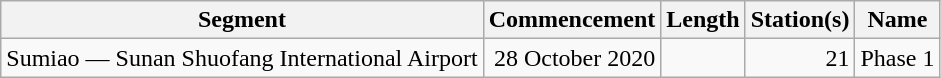<table class="wikitable" style="border-collapse: collapse; text-align: right;">
<tr>
<th>Segment</th>
<th>Commencement</th>
<th>Length</th>
<th>Station(s)</th>
<th>Name</th>
</tr>
<tr>
<td style="text-align: left;">Sumiao — Sunan Shuofang International Airport</td>
<td>28 October 2020</td>
<td></td>
<td>21</td>
<td style="text-align: left;">Phase 1</td>
</tr>
</table>
